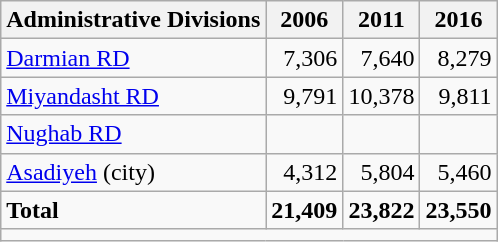<table class="wikitable">
<tr>
<th>Administrative Divisions</th>
<th>2006</th>
<th>2011</th>
<th>2016</th>
</tr>
<tr>
<td><a href='#'>Darmian RD</a></td>
<td style="text-align: right;">7,306</td>
<td style="text-align: right;">7,640</td>
<td style="text-align: right;">8,279</td>
</tr>
<tr>
<td><a href='#'>Miyandasht RD</a></td>
<td style="text-align: right;">9,791</td>
<td style="text-align: right;">10,378</td>
<td style="text-align: right;">9,811</td>
</tr>
<tr>
<td><a href='#'>Nughab RD</a></td>
<td style="text-align: right;"></td>
<td style="text-align: right;"></td>
<td style="text-align: right;"></td>
</tr>
<tr>
<td><a href='#'>Asadiyeh</a> (city)</td>
<td style="text-align: right;">4,312</td>
<td style="text-align: right;">5,804</td>
<td style="text-align: right;">5,460</td>
</tr>
<tr>
<td><strong>Total</strong></td>
<td style="text-align: right;"><strong>21,409</strong></td>
<td style="text-align: right;"><strong>23,822</strong></td>
<td style="text-align: right;"><strong>23,550</strong></td>
</tr>
<tr>
<td colspan=4></td>
</tr>
</table>
